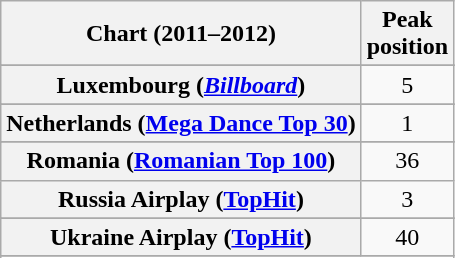<table class="wikitable sortable plainrowheaders">
<tr>
<th scope="col">Chart (2011–2012)</th>
<th scope="col">Peak<br>position</th>
</tr>
<tr>
</tr>
<tr>
</tr>
<tr>
</tr>
<tr>
</tr>
<tr>
</tr>
<tr>
</tr>
<tr>
</tr>
<tr>
</tr>
<tr>
</tr>
<tr>
</tr>
<tr>
</tr>
<tr>
</tr>
<tr>
</tr>
<tr>
</tr>
<tr>
</tr>
<tr>
<th scope="row">Luxembourg (<em><a href='#'>Billboard</a></em>)</th>
<td style="text-align:center;">5</td>
</tr>
<tr>
</tr>
<tr>
<th scope="row">Netherlands (<a href='#'>Mega Dance Top 30</a>)</th>
<td align=center>1</td>
</tr>
<tr>
</tr>
<tr>
</tr>
<tr>
</tr>
<tr>
</tr>
<tr>
<th scope="row">Romania (<a href='#'>Romanian Top 100</a>)</th>
<td style="text-align:center;">36</td>
</tr>
<tr>
<th scope="row">Russia Airplay (<a href='#'>TopHit</a>)</th>
<td style="text-align:center;">3</td>
</tr>
<tr>
</tr>
<tr>
</tr>
<tr>
</tr>
<tr>
</tr>
<tr>
</tr>
<tr>
<th scope="row">Ukraine Airplay (<a href='#'>TopHit</a>)</th>
<td style="text-align:center;">40</td>
</tr>
<tr>
</tr>
<tr>
</tr>
<tr>
</tr>
<tr>
</tr>
<tr>
</tr>
</table>
